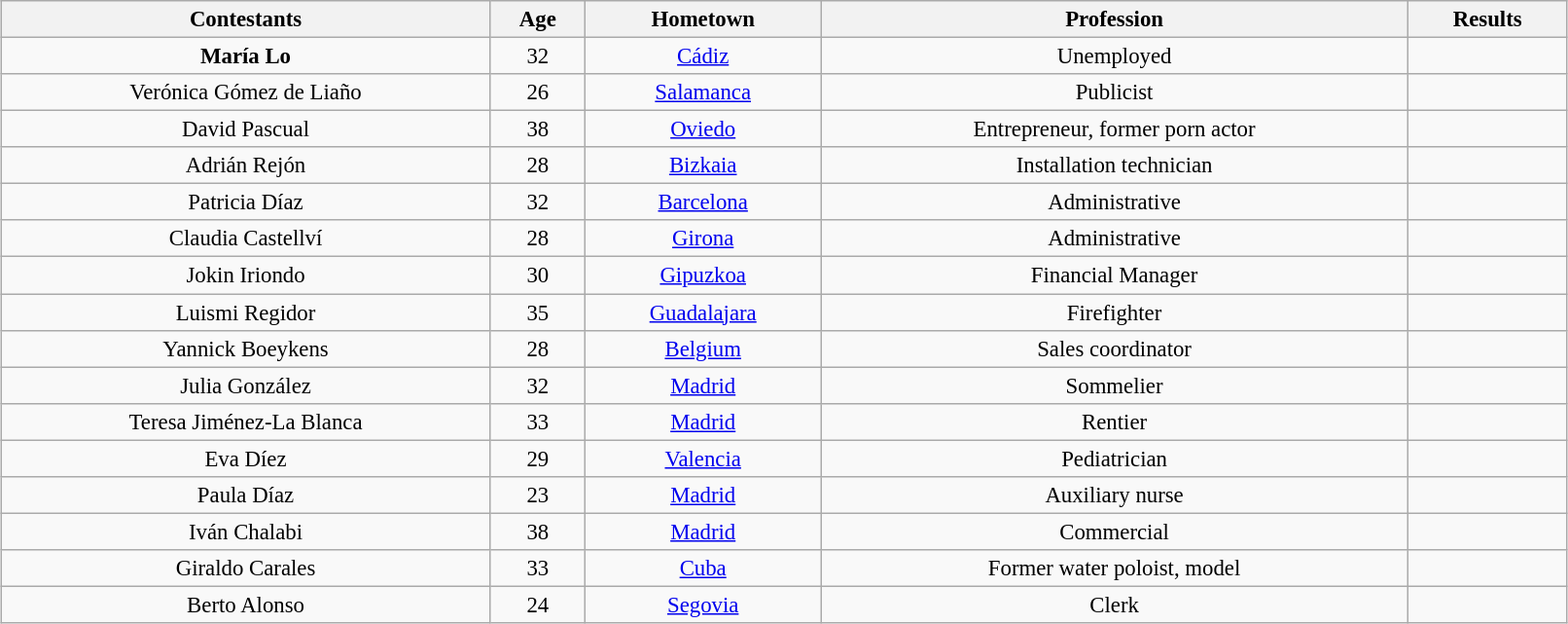<table class="wikitable sortable" style="margin:auto; text-align:center; width:85%; font-size:95%">
<tr>
<th>Contestants</th>
<th>Age</th>
<th>Hometown</th>
<th>Profession</th>
<th>Results</th>
</tr>
<tr>
<td><strong>María Lo</strong></td>
<td>32</td>
<td><a href='#'>Cádiz</a></td>
<td>Unemployed</td>
<td></td>
</tr>
<tr>
<td>Verónica Gómez de Liaño</td>
<td>26</td>
<td><a href='#'>Salamanca</a></td>
<td>Publicist</td>
<td></td>
</tr>
<tr>
<td>David Pascual</td>
<td>38</td>
<td><a href='#'>Oviedo</a></td>
<td>Entrepreneur, former porn actor</td>
<td></td>
</tr>
<tr>
<td>Adrián Rejón</td>
<td>28</td>
<td><a href='#'>Bizkaia</a></td>
<td>Installation technician</td>
<td></td>
</tr>
<tr>
<td>Patricia Díaz</td>
<td>32</td>
<td><a href='#'>Barcelona</a></td>
<td>Administrative</td>
<td></td>
</tr>
<tr>
<td>Claudia Castellví</td>
<td>28</td>
<td><a href='#'>Girona</a></td>
<td>Administrative</td>
<td></td>
</tr>
<tr>
<td>Jokin Iriondo</td>
<td>30</td>
<td><a href='#'>Gipuzkoa</a></td>
<td>Financial Manager</td>
<td></td>
</tr>
<tr>
<td>Luismi Regidor</td>
<td>35</td>
<td><a href='#'>Guadalajara</a></td>
<td>Firefighter</td>
<td></td>
</tr>
<tr>
<td>Yannick Boeykens</td>
<td>28</td>
<td><a href='#'>Belgium</a></td>
<td>Sales coordinator</td>
<td></td>
</tr>
<tr>
<td>Julia González</td>
<td>32</td>
<td><a href='#'>Madrid</a></td>
<td>Sommelier</td>
<td></td>
</tr>
<tr>
<td>Teresa Jiménez-La Blanca</td>
<td>33</td>
<td><a href='#'>Madrid</a></td>
<td>Rentier</td>
<td></td>
</tr>
<tr>
<td>Eva Díez</td>
<td>29</td>
<td><a href='#'>Valencia</a></td>
<td>Pediatrician</td>
<td></td>
</tr>
<tr>
<td>Paula Díaz</td>
<td>23</td>
<td><a href='#'>Madrid</a></td>
<td>Auxiliary nurse</td>
<td></td>
</tr>
<tr>
<td>Iván Chalabi</td>
<td>38</td>
<td><a href='#'>Madrid</a></td>
<td>Commercial</td>
<td></td>
</tr>
<tr>
<td>Giraldo Carales</td>
<td>33</td>
<td><a href='#'>Cuba</a></td>
<td>Former water poloist, model</td>
<td></td>
</tr>
<tr>
<td>Berto Alonso</td>
<td>24</td>
<td><a href='#'>Segovia</a></td>
<td>Clerk</td>
<td></td>
</tr>
</table>
